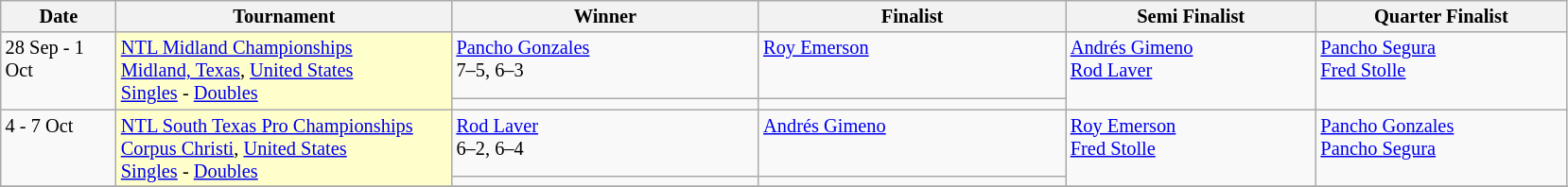<table class="wikitable" style="font-size:85%;">
<tr>
<th width="75">Date</th>
<th width="230">Tournament</th>
<th width="210">Winner</th>
<th width="210">Finalist</th>
<th width="170">Semi Finalist</th>
<th width="170">Quarter Finalist</th>
</tr>
<tr valign=top>
<td rowspan=2>28 Sep - 1 Oct</td>
<td style="background:#ffc;" rowspan=2><a href='#'>NTL Midland Championships</a><br><a href='#'>Midland, Texas</a>, <a href='#'>United States</a><br><a href='#'>Singles</a> - <a href='#'>Doubles</a></td>
<td> <a href='#'>Pancho Gonzales</a> <br>7–5, 6–3</td>
<td> <a href='#'>Roy Emerson</a></td>
<td rowspan=2> <a href='#'>Andrés Gimeno</a> <br> <a href='#'>Rod Laver</a></td>
<td rowspan=2> <a href='#'>Pancho Segura</a> <br> <a href='#'>Fred Stolle</a></td>
</tr>
<tr valign=top>
<td></td>
<td></td>
</tr>
<tr valign=top>
<td rowspan=2>4 - 7 Oct</td>
<td style="background:#ffc;" rowspan=2><a href='#'>NTL South Texas Pro Championships</a><br><a href='#'>Corpus Christi</a>, <a href='#'>United States</a><br><a href='#'>Singles</a> - <a href='#'>Doubles</a></td>
<td> <a href='#'>Rod Laver</a> <br>6–2, 6–4</td>
<td> <a href='#'>Andrés Gimeno</a></td>
<td rowspan=2> <a href='#'>Roy Emerson</a><br> <a href='#'>Fred Stolle</a></td>
<td rowspan=2> <a href='#'>Pancho Gonzales</a> <br> <a href='#'>Pancho Segura</a></td>
</tr>
<tr valign=top>
<td></td>
<td></td>
</tr>
<tr valign=top>
</tr>
</table>
